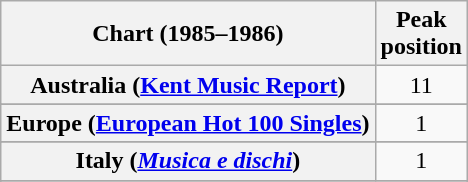<table class="wikitable sortable plainrowheaders" style="text-align:center">
<tr>
<th>Chart (1985–1986)</th>
<th>Peak<br>position</th>
</tr>
<tr>
<th scope="row">Australia (<a href='#'>Kent Music Report</a>)</th>
<td>11</td>
</tr>
<tr>
</tr>
<tr>
</tr>
<tr>
</tr>
<tr>
<th scope="row">Europe (<a href='#'>European Hot 100 Singles</a>)</th>
<td>1</td>
</tr>
<tr>
</tr>
<tr>
</tr>
<tr>
<th scope="row">Italy (<em><a href='#'>Musica e dischi</a></em>)</th>
<td>1</td>
</tr>
<tr>
</tr>
<tr>
</tr>
<tr>
</tr>
<tr>
</tr>
<tr>
</tr>
<tr>
</tr>
<tr>
</tr>
<tr>
</tr>
<tr>
</tr>
</table>
